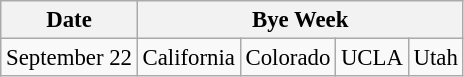<table class="wikitable" style="font-size:95%;">
<tr>
<th>Date</th>
<th colspan="4">Bye Week</th>
</tr>
<tr>
<td>September 22</td>
<td>California</td>
<td>Colorado</td>
<td>UCLA</td>
<td>Utah</td>
</tr>
</table>
